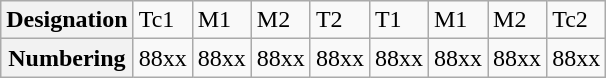<table class="wikitable">
<tr>
<th>Designation</th>
<td>Tc1</td>
<td>M1</td>
<td>M2</td>
<td>T2</td>
<td>T1</td>
<td>M1</td>
<td>M2</td>
<td>Tc2</td>
</tr>
<tr>
<th>Numbering</th>
<td>88xx</td>
<td>88xx</td>
<td>88xx</td>
<td>88xx</td>
<td>88xx</td>
<td>88xx</td>
<td>88xx</td>
<td>88xx</td>
</tr>
</table>
